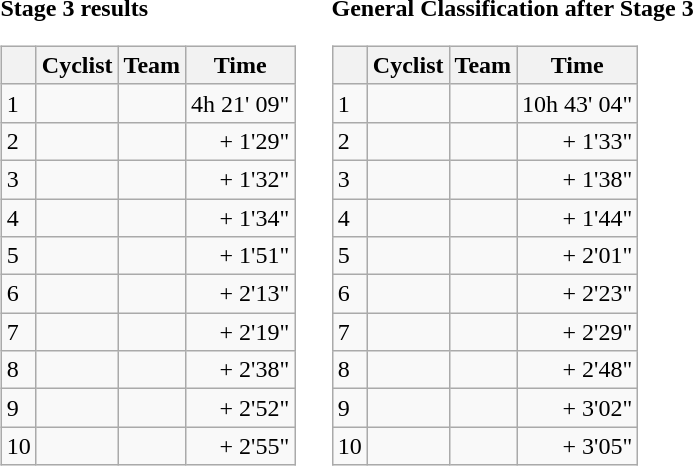<table>
<tr>
<td><strong>Stage 3 results</strong><br><table class="wikitable">
<tr>
<th></th>
<th>Cyclist</th>
<th>Team</th>
<th>Time</th>
</tr>
<tr>
<td>1</td>
<td><s></s></td>
<td></td>
<td style="text-align:right;">4h 21' 09"</td>
</tr>
<tr>
<td>2</td>
<td></td>
<td></td>
<td style="text-align:right;">+ 1'29"</td>
</tr>
<tr>
<td>3</td>
<td></td>
<td></td>
<td style="text-align:right;">+ 1'32"</td>
</tr>
<tr>
<td>4</td>
<td></td>
<td></td>
<td style="text-align:right;">+ 1'34"</td>
</tr>
<tr>
<td>5</td>
<td></td>
<td></td>
<td style="text-align:right;">+ 1'51"</td>
</tr>
<tr>
<td>6</td>
<td></td>
<td></td>
<td style="text-align:right;">+ 2'13"</td>
</tr>
<tr>
<td>7</td>
<td></td>
<td></td>
<td style="text-align:right;">+ 2'19"</td>
</tr>
<tr>
<td>8</td>
<td></td>
<td></td>
<td style="text-align:right;">+ 2'38"</td>
</tr>
<tr>
<td>9</td>
<td></td>
<td></td>
<td style="text-align:right;">+ 2'52"</td>
</tr>
<tr>
<td>10</td>
<td></td>
<td></td>
<td style="text-align:right;">+ 2'55"</td>
</tr>
</table>
</td>
<td></td>
<td><strong>General Classification after Stage 3</strong><br><table class="wikitable">
<tr>
<th></th>
<th>Cyclist</th>
<th>Team</th>
<th>Time</th>
</tr>
<tr>
<td>1</td>
<td><s> </s></td>
<td></td>
<td style="text-align:right;">10h 43' 04"</td>
</tr>
<tr>
<td>2</td>
<td></td>
<td></td>
<td style="text-align:right;">+ 1'33"</td>
</tr>
<tr>
<td>3</td>
<td></td>
<td></td>
<td style="text-align:right;">+ 1'38"</td>
</tr>
<tr>
<td>4</td>
<td></td>
<td></td>
<td style="text-align:right;">+ 1'44"</td>
</tr>
<tr>
<td>5</td>
<td></td>
<td></td>
<td style="text-align:right;">+ 2'01"</td>
</tr>
<tr>
<td>6</td>
<td></td>
<td></td>
<td style="text-align:right;">+ 2'23"</td>
</tr>
<tr>
<td>7</td>
<td></td>
<td></td>
<td style="text-align:right;">+ 2'29"</td>
</tr>
<tr>
<td>8</td>
<td></td>
<td></td>
<td style="text-align:right;">+ 2'48"</td>
</tr>
<tr>
<td>9</td>
<td></td>
<td></td>
<td style="text-align:right;">+ 3'02"</td>
</tr>
<tr>
<td>10</td>
<td></td>
<td></td>
<td style="text-align:right;">+ 3'05"</td>
</tr>
</table>
</td>
</tr>
</table>
